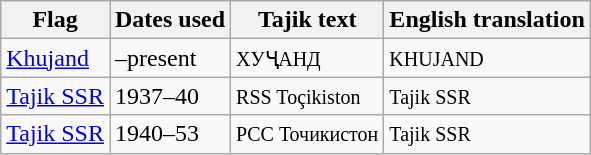<table class="wikitable sortable noresize">
<tr>
<th>Flag</th>
<th>Dates used</th>
<th>Tajik text</th>
<th>English translation</th>
</tr>
<tr>
<td> <a href='#'>Khujand</a></td>
<td>–present</td>
<td><small>ХУҶАНД</small></td>
<td><small>KHUJAND</small></td>
</tr>
<tr>
<td> <a href='#'>Tajik SSR</a></td>
<td>1937–40</td>
<td><small>RSS Toçikiston</small></td>
<td><small>Tajik SSR</small></td>
</tr>
<tr>
<td> <a href='#'>Tajik SSR</a></td>
<td>1940–53</td>
<td><small>PCC Точикистон</small></td>
<td><small>Tajik SSR</small></td>
</tr>
</table>
